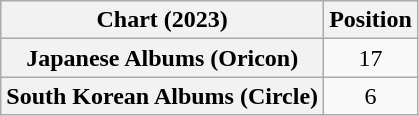<table class="wikitable sortable plainrowheaders" style="text-align:center">
<tr>
<th scope="col">Chart (2023)</th>
<th scope="col">Position</th>
</tr>
<tr>
<th scope="row">Japanese Albums (Oricon)</th>
<td>17</td>
</tr>
<tr>
<th scope="row">South Korean Albums (Circle)</th>
<td>6</td>
</tr>
</table>
